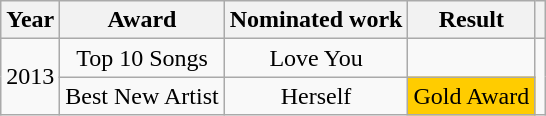<table class="wikitable">
<tr>
<th>Year</th>
<th>Award</th>
<th>Nominated work</th>
<th>Result</th>
<th class="unsortable"></th>
</tr>
<tr align="center">
<td rowspan="2">2013</td>
<td>Top 10 Songs</td>
<td>Love You</td>
<td></td>
<td rowspan="2"></td>
</tr>
<tr align="center">
<td>Best New Artist</td>
<td>Herself</td>
<td style="background:#fc0;"><div>Gold Award</div></td>
</tr>
</table>
